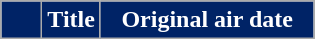<table class=wikitable style="background:#FFFFFF">
<tr style="color:#FFFFFF">
<th style="background:#002366; width:20px"></th>
<th style="background:#002366">Title</th>
<th style="background:#002366; width:135px">Original air date<br>







</th>
</tr>
</table>
